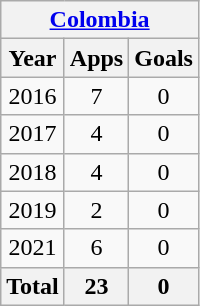<table class="wikitable" style="text-align:center">
<tr>
<th colspan=3><a href='#'>Colombia</a></th>
</tr>
<tr>
<th>Year</th>
<th>Apps</th>
<th>Goals</th>
</tr>
<tr>
<td>2016</td>
<td>7</td>
<td>0</td>
</tr>
<tr>
<td>2017</td>
<td>4</td>
<td>0</td>
</tr>
<tr>
<td>2018</td>
<td>4</td>
<td>0</td>
</tr>
<tr>
<td>2019</td>
<td>2</td>
<td>0</td>
</tr>
<tr>
<td>2021</td>
<td>6</td>
<td>0</td>
</tr>
<tr>
<th>Total</th>
<th>23</th>
<th>0</th>
</tr>
</table>
